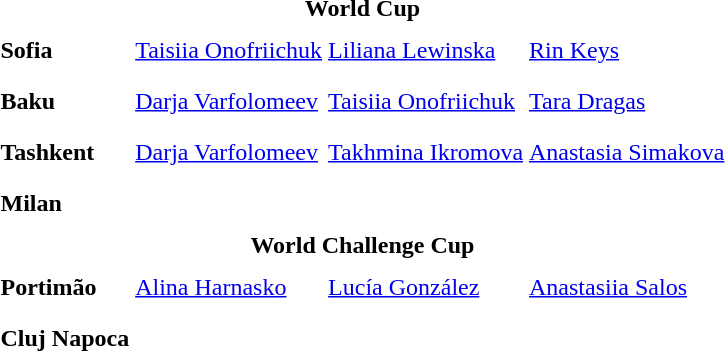<table>
<tr>
<td colspan="4" style="text-align:center;"><strong>World Cup</strong></td>
</tr>
<tr>
<th scope=row style="text-align:left">Sofia</th>
<td style="height:30px;"> <a href='#'>Taisiia Onofriichuk</a></td>
<td style="height:30px;"> <a href='#'>Liliana Lewinska</a></td>
<td style="height:30px;"> <a href='#'>Rin Keys</a></td>
</tr>
<tr>
<th scope=row style="text-align:left">Baku</th>
<td style="height:30px;"> <a href='#'>Darja Varfolomeev</a></td>
<td style="height:30px;"> <a href='#'>Taisiia Onofriichuk</a></td>
<td style="height:30px;"> <a href='#'>Tara Dragas</a></td>
</tr>
<tr>
<th scope=row style="text-align:left">Tashkent</th>
<td style="height:30px;"> <a href='#'>Darja Varfolomeev</a></td>
<td style="height:30px;"> <a href='#'>Takhmina Ikromova</a></td>
<td style="height:30px;"> <a href='#'>Anastasia Simakova</a></td>
</tr>
<tr>
<th scope=row style="text-align:left">Milan</th>
<td style="height:30px;"></td>
<td style="height:30px;"></td>
<td style="height:30px;"></td>
</tr>
<tr>
<td colspan="4" style="text-align:center;"><strong>World Challenge Cup</strong></td>
</tr>
<tr>
<th scope=row style="text-align:left">Portimão</th>
<td style="height:30px;"> <a href='#'>Alina Harnasko</a></td>
<td style="height:30px;"> <a href='#'>Lucía González</a></td>
<td style="height:30px;"> <a href='#'>Anastasiia Salos</a></td>
</tr>
<tr>
<th scope=row style="text-align:left">Cluj Napoca</th>
<td style="height:30px;"></td>
<td style="height:30px;"></td>
<td style="height:30px;"></td>
</tr>
<tr>
</tr>
</table>
